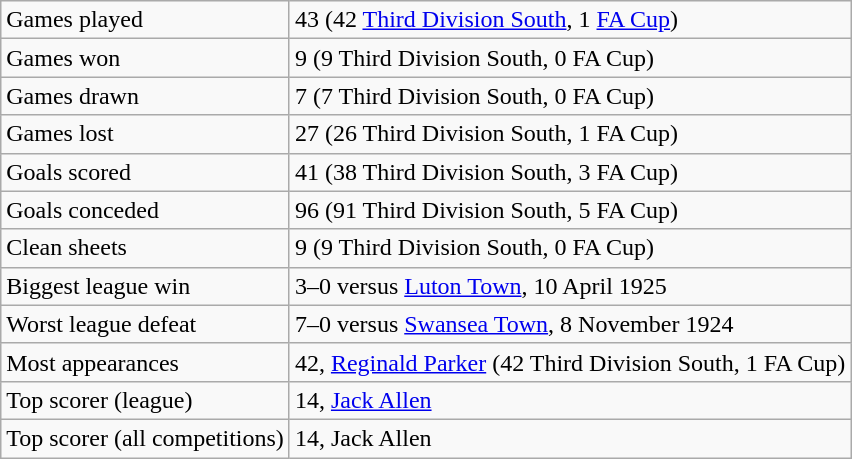<table class="wikitable">
<tr>
<td>Games played</td>
<td>43 (42 <a href='#'>Third Division South</a>, 1 <a href='#'>FA Cup</a>)</td>
</tr>
<tr>
<td>Games won</td>
<td>9 (9 Third Division South, 0 FA Cup)</td>
</tr>
<tr>
<td>Games drawn</td>
<td>7 (7 Third Division South, 0 FA Cup)</td>
</tr>
<tr>
<td>Games lost</td>
<td>27 (26 Third Division South, 1 FA Cup)</td>
</tr>
<tr>
<td>Goals scored</td>
<td>41 (38 Third Division South, 3 FA Cup)</td>
</tr>
<tr>
<td>Goals conceded</td>
<td>96 (91 Third Division South, 5 FA Cup)</td>
</tr>
<tr>
<td>Clean sheets</td>
<td>9 (9 Third Division South, 0 FA Cup)</td>
</tr>
<tr>
<td>Biggest league win</td>
<td>3–0 versus <a href='#'>Luton Town</a>, 10 April 1925</td>
</tr>
<tr>
<td>Worst league defeat</td>
<td>7–0 versus <a href='#'>Swansea Town</a>, 8 November 1924</td>
</tr>
<tr>
<td>Most appearances</td>
<td>42, <a href='#'>Reginald Parker</a> (42 Third Division South, 1 FA Cup)</td>
</tr>
<tr>
<td>Top scorer (league)</td>
<td>14, <a href='#'>Jack Allen</a></td>
</tr>
<tr>
<td>Top scorer (all competitions)</td>
<td>14, Jack Allen</td>
</tr>
</table>
